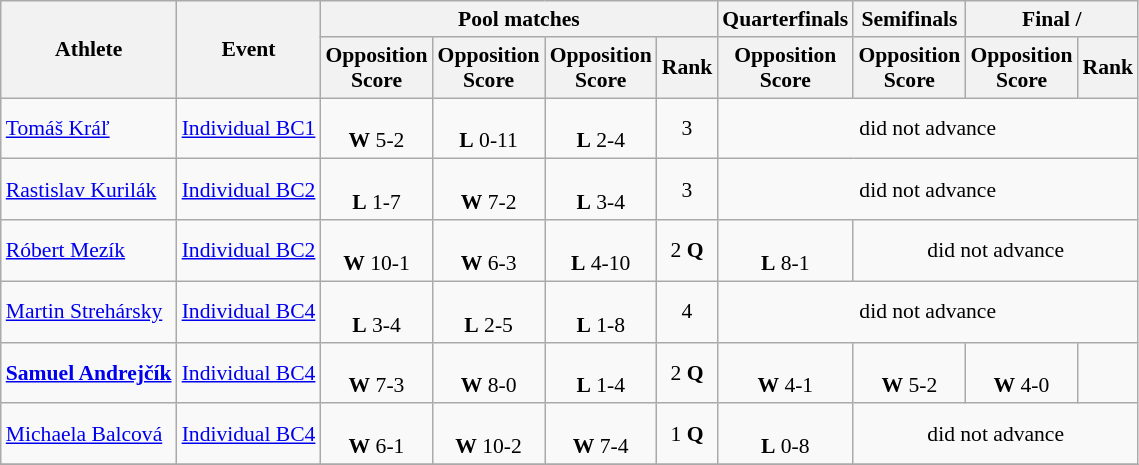<table class=wikitable style="font-size:90%">
<tr>
<th rowspan="2">Athlete</th>
<th rowspan="2">Event</th>
<th colspan="4">Pool matches</th>
<th>Quarterfinals</th>
<th>Semifinals</th>
<th colspan=2>Final / </th>
</tr>
<tr>
<th>Opposition<br>Score</th>
<th>Opposition<br>Score</th>
<th>Opposition<br>Score</th>
<th>Rank</th>
<th>Opposition<br>Score</th>
<th>Opposition<br>Score</th>
<th>Opposition<br>Score</th>
<th>Rank</th>
</tr>
<tr align=center>
<td align=left><a href='#'>Tomáš Kráľ</a></td>
<td align=left><a href='#'>Individual BC1</a></td>
<td><br> <strong>W</strong> 5-2</td>
<td><br> <strong>L</strong> 0-11</td>
<td><br> <strong>L</strong> 2-4</td>
<td>3</td>
<td colspan=4>did not advance</td>
</tr>
<tr align=center>
<td align=left><a href='#'>Rastislav Kurilák</a></td>
<td align=left><a href='#'>Individual BC2</a></td>
<td><br> <strong>L</strong> 1-7</td>
<td><br> <strong>W</strong> 7-2</td>
<td><br> <strong>L</strong> 3-4</td>
<td>3</td>
<td colspan=4>did not advance</td>
</tr>
<tr align=center>
<td align=left><a href='#'>Róbert Mezík</a></td>
<td align=left><a href='#'>Individual BC2</a></td>
<td><br> <strong>W</strong> 10-1</td>
<td><br> <strong>W</strong> 6-3</td>
<td><br> <strong>L</strong> 4-10</td>
<td>2 <strong>Q</strong></td>
<td><br> <strong>L</strong> 8-1</td>
<td colspan=4>did not advance</td>
</tr>
<tr align=center>
<td align=left><a href='#'>Martin Strehársky</a></td>
<td align=left><a href='#'>Individual BC4</a></td>
<td><br> <strong>L</strong> 3-4</td>
<td><br> <strong>L</strong> 2-5</td>
<td><br> <strong>L</strong> 1-8</td>
<td>4</td>
<td colspan=4>did not advance</td>
</tr>
<tr align=center>
<td align=left><strong><a href='#'>Samuel Andrejčík</a></strong></td>
<td align=left><a href='#'>Individual BC4</a></td>
<td><br><strong>W</strong> 7-3</td>
<td><br><strong>W</strong> 8-0</td>
<td><br><strong>L</strong> 1-4</td>
<td>2 <strong>Q</strong></td>
<td><br><strong>W</strong> 4-1</td>
<td><br><strong>W</strong> 5-2</td>
<td><br><strong>W</strong> 4-0</td>
<td></td>
</tr>
<tr align=center>
<td align=left><a href='#'>Michaela Balcová</a></td>
<td align=left><a href='#'>Individual BC4</a></td>
<td><br> <strong>W</strong> 6-1</td>
<td><br> <strong>W</strong> 10-2</td>
<td><br> <strong>W</strong> 7-4</td>
<td>1 <strong>Q</strong></td>
<td><br> <strong>L</strong> 0-8</td>
<td colspan=4>did not advance</td>
</tr>
<tr align=center>
</tr>
</table>
